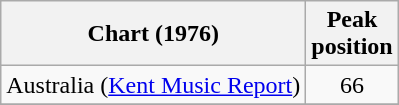<table class="wikitable">
<tr>
<th>Chart (1976)</th>
<th>Peak<br>position</th>
</tr>
<tr>
<td>Australia (<a href='#'>Kent Music Report</a>)</td>
<td style="text-align:center;">66</td>
</tr>
<tr>
</tr>
</table>
